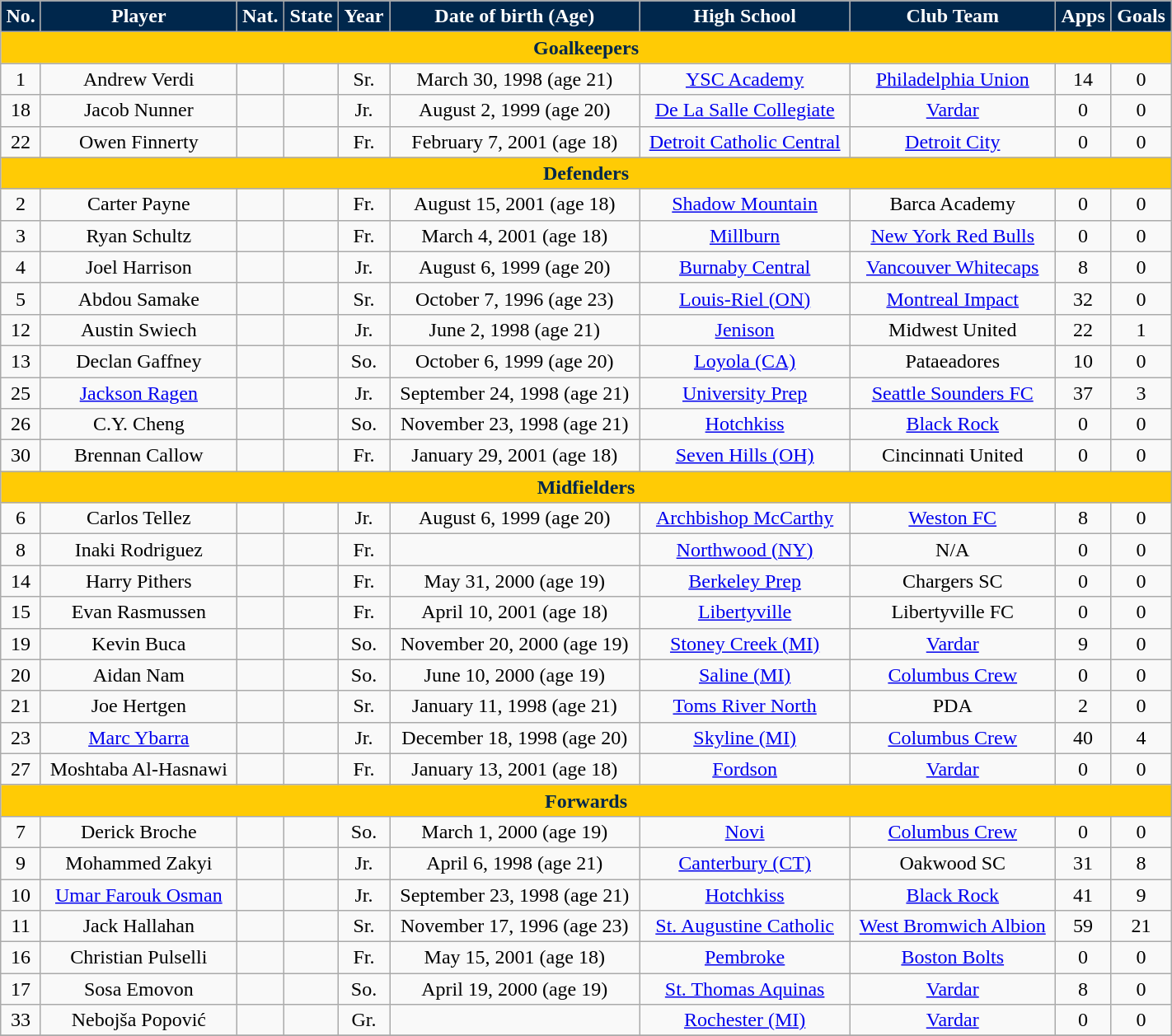<table class="wikitable" style="text-align:center;width:75%;">
<tr>
<th style=background:#00274c;color:#FFFFFF>No.</th>
<th style=background:#00274c;color:#FFFFFF>Player</th>
<th style=background:#00274c;color:#FFFFFF>Nat.</th>
<th style=background:#00274c;color:#FFFFFF>State</th>
<th style=background:#00274c;color:#FFFFFF>Year</th>
<th style=background:#00274c;color:#FFFFFF>Date of birth (Age)</th>
<th style=background:#00274c;color:#FFFFFF>High School</th>
<th style=background:#00274c;color:#FFFFFF>Club Team</th>
<th style=background:#00274c;color:#FFFFFF>Apps</th>
<th style=background:#00274c;color:#FFFFFF>Goals</th>
</tr>
<tr>
<th colspan="10" ! style=background:#ffcb05;color:#00274c>Goalkeepers</th>
</tr>
<tr>
<td>1</td>
<td>Andrew Verdi</td>
<td></td>
<td></td>
<td>Sr.</td>
<td>March 30, 1998 (age 21)</td>
<td><a href='#'>YSC Academy</a></td>
<td><a href='#'>Philadelphia Union</a></td>
<td>14</td>
<td>0</td>
</tr>
<tr>
<td>18</td>
<td>Jacob Nunner</td>
<td></td>
<td></td>
<td>Jr.</td>
<td>August 2, 1999 (age 20)</td>
<td><a href='#'>De La Salle Collegiate</a></td>
<td><a href='#'>Vardar</a></td>
<td>0</td>
<td>0</td>
</tr>
<tr>
<td>22</td>
<td>Owen Finnerty</td>
<td></td>
<td></td>
<td>Fr.</td>
<td>February 7, 2001 (age 18)</td>
<td><a href='#'>Detroit Catholic Central</a></td>
<td><a href='#'>Detroit City</a></td>
<td>0</td>
<td>0</td>
</tr>
<tr>
<th colspan="10" ! style=background:#ffcb05;color:#00274c>Defenders</th>
</tr>
<tr>
<td>2</td>
<td>Carter Payne</td>
<td></td>
<td></td>
<td>Fr.</td>
<td>August 15, 2001 (age 18)</td>
<td><a href='#'>Shadow Mountain</a></td>
<td>Barca Academy</td>
<td>0</td>
<td>0</td>
</tr>
<tr>
<td>3</td>
<td>Ryan Schultz</td>
<td></td>
<td></td>
<td>Fr.</td>
<td>March 4, 2001 (age 18)</td>
<td><a href='#'>Millburn</a></td>
<td><a href='#'>New York Red Bulls</a></td>
<td>0</td>
<td>0</td>
</tr>
<tr>
<td>4</td>
<td>Joel Harrison</td>
<td></td>
<td></td>
<td>Jr.</td>
<td>August 6, 1999 (age 20)</td>
<td><a href='#'>Burnaby Central</a></td>
<td><a href='#'>Vancouver Whitecaps</a></td>
<td>8</td>
<td>0</td>
</tr>
<tr>
<td>5</td>
<td>Abdou Samake</td>
<td></td>
<td></td>
<td>Sr.</td>
<td>October 7, 1996 (age 23)</td>
<td><a href='#'>Louis-Riel (ON)</a></td>
<td><a href='#'>Montreal Impact</a></td>
<td>32</td>
<td>0</td>
</tr>
<tr>
<td>12</td>
<td>Austin Swiech</td>
<td></td>
<td></td>
<td>Jr.</td>
<td>June 2, 1998 (age 21)</td>
<td><a href='#'>Jenison</a></td>
<td>Midwest United</td>
<td>22</td>
<td>1</td>
</tr>
<tr>
<td>13</td>
<td>Declan Gaffney</td>
<td></td>
<td></td>
<td>So.</td>
<td>October 6, 1999 (age 20)</td>
<td><a href='#'>Loyola (CA)</a></td>
<td>Pataeadores</td>
<td>10</td>
<td>0</td>
</tr>
<tr>
<td>25</td>
<td><a href='#'>Jackson Ragen</a></td>
<td></td>
<td></td>
<td>Jr.</td>
<td>September 24, 1998 (age 21)</td>
<td><a href='#'>University Prep</a></td>
<td><a href='#'>Seattle Sounders FC</a></td>
<td>37</td>
<td>3</td>
</tr>
<tr>
<td>26</td>
<td>C.Y. Cheng</td>
<td></td>
<td></td>
<td>So.</td>
<td>November 23, 1998 (age 21)</td>
<td><a href='#'>Hotchkiss</a></td>
<td><a href='#'>Black Rock</a></td>
<td>0</td>
<td>0</td>
</tr>
<tr>
<td>30</td>
<td>Brennan Callow</td>
<td></td>
<td></td>
<td>Fr.</td>
<td>January 29, 2001 (age 18)</td>
<td><a href='#'>Seven Hills (OH)</a></td>
<td>Cincinnati United</td>
<td>0</td>
<td>0</td>
</tr>
<tr>
<th colspan="10" ! style=background:#ffcb05;color:#00274c>Midfielders</th>
</tr>
<tr>
<td>6</td>
<td>Carlos Tellez</td>
<td></td>
<td></td>
<td>Jr.</td>
<td>August 6, 1999 (age 20)</td>
<td><a href='#'>Archbishop McCarthy</a></td>
<td><a href='#'>Weston FC</a></td>
<td>8</td>
<td>0</td>
</tr>
<tr>
<td>8</td>
<td>Inaki Rodriguez</td>
<td></td>
<td></td>
<td>Fr.</td>
<td></td>
<td><a href='#'>Northwood (NY)</a></td>
<td>N/A</td>
<td>0</td>
<td>0</td>
</tr>
<tr>
<td>14</td>
<td>Harry Pithers</td>
<td></td>
<td></td>
<td>Fr.</td>
<td>May 31, 2000 (age 19)</td>
<td><a href='#'>Berkeley Prep</a></td>
<td>Chargers SC</td>
<td>0</td>
<td>0</td>
</tr>
<tr>
<td>15</td>
<td>Evan Rasmussen</td>
<td></td>
<td></td>
<td>Fr.</td>
<td>April 10, 2001 (age 18)</td>
<td><a href='#'>Libertyville</a></td>
<td>Libertyville FC</td>
<td>0</td>
<td>0</td>
</tr>
<tr>
<td>19</td>
<td>Kevin Buca</td>
<td></td>
<td></td>
<td>So.</td>
<td>November 20, 2000 (age 19)</td>
<td><a href='#'>Stoney Creek (MI)</a></td>
<td><a href='#'>Vardar</a></td>
<td>9</td>
<td>0</td>
</tr>
<tr>
<td>20</td>
<td>Aidan Nam</td>
<td></td>
<td></td>
<td>So.</td>
<td>June 10, 2000 (age 19)</td>
<td><a href='#'>Saline (MI)</a></td>
<td><a href='#'>Columbus Crew</a></td>
<td>0</td>
<td>0</td>
</tr>
<tr>
<td>21</td>
<td>Joe Hertgen</td>
<td></td>
<td></td>
<td>Sr.</td>
<td>January 11, 1998 (age 21)</td>
<td><a href='#'>Toms River North</a></td>
<td>PDA</td>
<td>2</td>
<td>0</td>
</tr>
<tr>
<td>23</td>
<td><a href='#'>Marc Ybarra</a></td>
<td></td>
<td></td>
<td>Jr.</td>
<td>December 18, 1998 (age 20)</td>
<td><a href='#'>Skyline (MI)</a></td>
<td><a href='#'>Columbus Crew</a></td>
<td>40</td>
<td>4</td>
</tr>
<tr>
<td>27</td>
<td>Moshtaba Al-Hasnawi</td>
<td></td>
<td></td>
<td>Fr.</td>
<td>January 13, 2001 (age 18)</td>
<td><a href='#'>Fordson</a></td>
<td><a href='#'>Vardar</a></td>
<td>0</td>
<td>0</td>
</tr>
<tr>
<th colspan="10" ! style=background:#ffcb05;color:#00274c>Forwards</th>
</tr>
<tr>
<td>7</td>
<td>Derick Broche</td>
<td></td>
<td></td>
<td>So.</td>
<td>March 1, 2000 (age 19)</td>
<td><a href='#'>Novi</a></td>
<td><a href='#'>Columbus Crew</a></td>
<td>0</td>
<td>0</td>
</tr>
<tr>
<td>9</td>
<td>Mohammed Zakyi</td>
<td></td>
<td></td>
<td>Jr.</td>
<td>April 6, 1998 (age 21)</td>
<td><a href='#'>Canterbury (CT)</a></td>
<td>Oakwood SC</td>
<td>31</td>
<td>8</td>
</tr>
<tr>
<td>10</td>
<td><a href='#'>Umar Farouk Osman</a></td>
<td></td>
<td></td>
<td>Jr.</td>
<td>September 23, 1998 (age 21)</td>
<td><a href='#'>Hotchkiss</a></td>
<td><a href='#'>Black Rock</a></td>
<td>41</td>
<td>9</td>
</tr>
<tr>
<td>11</td>
<td>Jack Hallahan</td>
<td></td>
<td></td>
<td>Sr.</td>
<td>November 17, 1996 (age 23)</td>
<td><a href='#'>St. Augustine Catholic</a></td>
<td><a href='#'>West Bromwich Albion</a></td>
<td>59</td>
<td>21</td>
</tr>
<tr>
<td>16</td>
<td>Christian Pulselli</td>
<td></td>
<td></td>
<td>Fr.</td>
<td>May 15, 2001 (age 18)</td>
<td><a href='#'>Pembroke</a></td>
<td><a href='#'>Boston Bolts</a></td>
<td>0</td>
<td>0</td>
</tr>
<tr>
<td>17</td>
<td>Sosa Emovon</td>
<td></td>
<td></td>
<td>So.</td>
<td>April 19, 2000 (age 19)</td>
<td><a href='#'>St. Thomas Aquinas</a></td>
<td><a href='#'>Vardar</a></td>
<td>8</td>
<td>0</td>
</tr>
<tr>
<td>33</td>
<td>Nebojša Popović</td>
<td></td>
<td></td>
<td>Gr.</td>
<td></td>
<td><a href='#'>Rochester (MI)</a></td>
<td><a href='#'>Vardar</a></td>
<td>0</td>
<td>0</td>
</tr>
<tr>
</tr>
</table>
